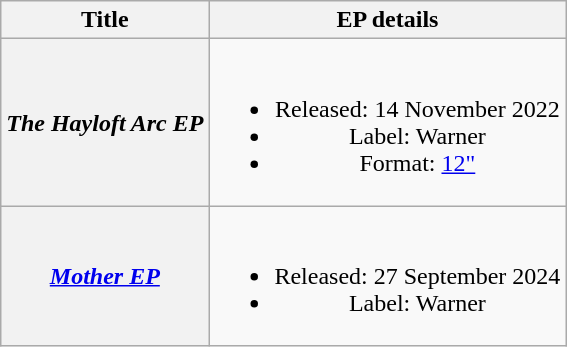<table class="wikitable plainrowheaders" style="text-align:center;">
<tr>
<th>Title</th>
<th>EP details</th>
</tr>
<tr>
<th scope="row"><em>The Hayloft Arc EP</em></th>
<td><br><ul><li>Released: 14 November 2022</li><li>Label: Warner</li><li>Format: <a href='#'>12"</a></li></ul></td>
</tr>
<tr>
<th scope="row"><em><a href='#'>Mother EP</a></em></th>
<td><br><ul><li>Released: 27 September 2024</li><li>Label: Warner</li></ul></td>
</tr>
</table>
